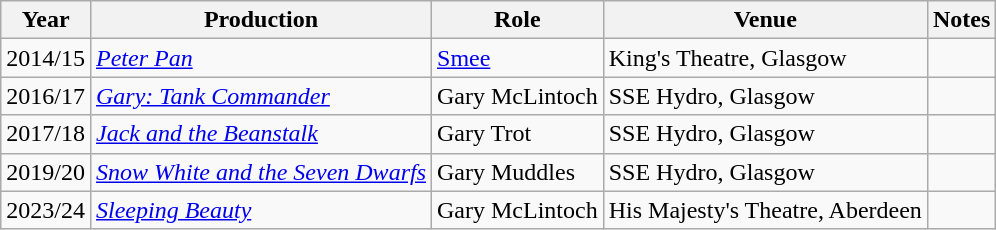<table class="wikitable sortable">
<tr>
<th>Year</th>
<th>Production</th>
<th>Role</th>
<th>Venue</th>
<th class="unsortable">Notes</th>
</tr>
<tr>
<td>2014/15</td>
<td><em><a href='#'>Peter Pan</a></em></td>
<td><a href='#'>Smee</a></td>
<td>King's Theatre, Glasgow</td>
<td></td>
</tr>
<tr>
<td>2016/17</td>
<td><em><a href='#'>Gary: Tank Commander</a></em></td>
<td>Gary McLintoch</td>
<td>SSE Hydro, Glasgow</td>
<td></td>
</tr>
<tr>
<td>2017/18</td>
<td><em><a href='#'>Jack and the Beanstalk</a></em></td>
<td>Gary Trot</td>
<td>SSE Hydro, Glasgow</td>
<td></td>
</tr>
<tr>
<td>2019/20</td>
<td><em><a href='#'>Snow White and the Seven Dwarfs</a></em></td>
<td>Gary Muddles</td>
<td>SSE Hydro, Glasgow</td>
<td></td>
</tr>
<tr>
<td>2023/24</td>
<td><em><a href='#'>Sleeping Beauty</a></em></td>
<td>Gary McLintoch</td>
<td>His Majesty's Theatre, Aberdeen</td>
</tr>
</table>
